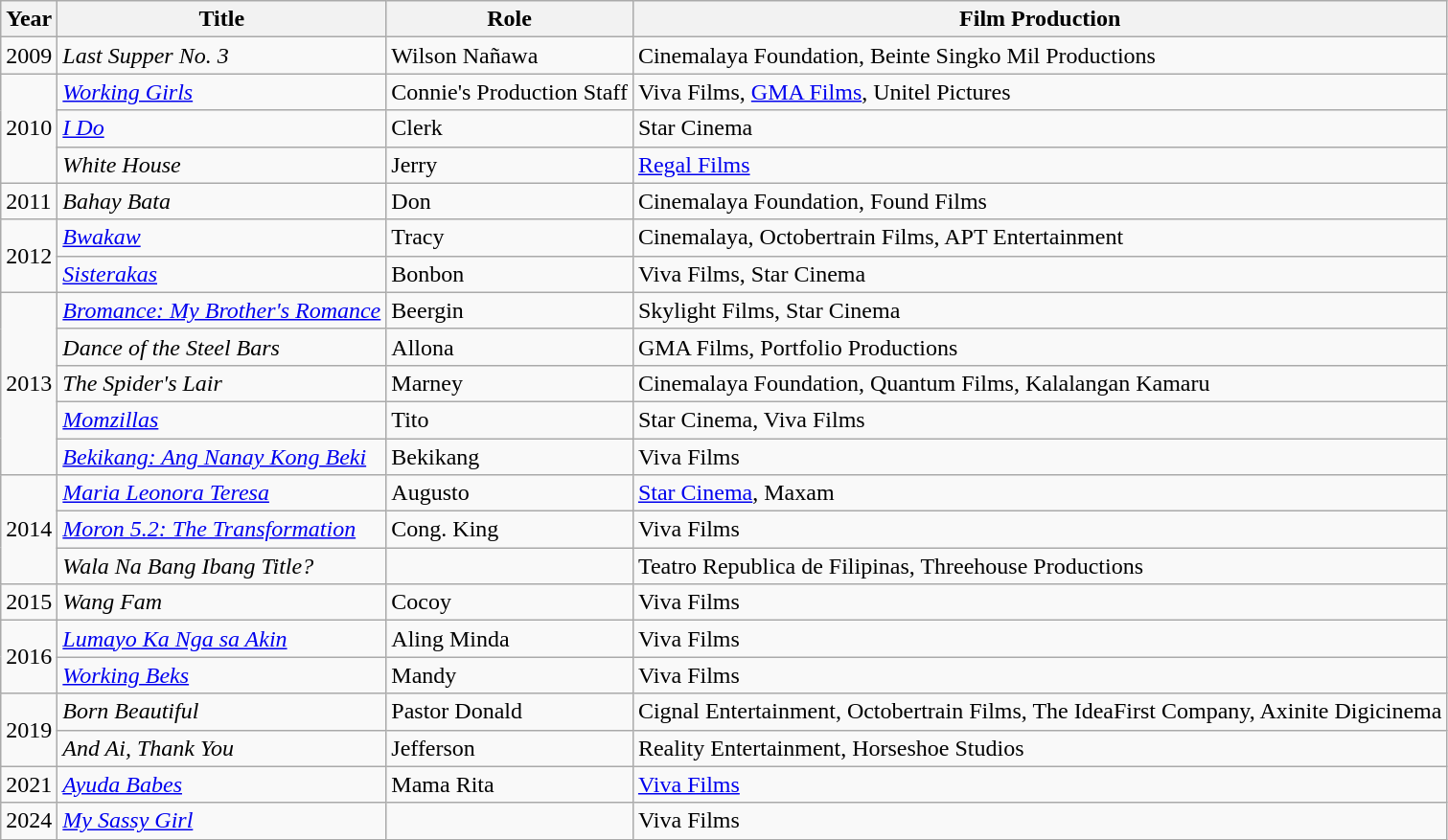<table class="wikitable sortable">
<tr>
<th>Year</th>
<th>Title</th>
<th>Role</th>
<th>Film Production</th>
</tr>
<tr>
<td>2009</td>
<td><em>Last Supper No. 3</em></td>
<td>Wilson Nañawa</td>
<td>Cinemalaya Foundation, Beinte Singko Mil Productions</td>
</tr>
<tr>
<td rowspan="3">2010</td>
<td><em><a href='#'>Working Girls</a></em></td>
<td>Connie's Production Staff</td>
<td>Viva Films, <a href='#'>GMA Films</a>, Unitel Pictures</td>
</tr>
<tr>
<td><em><a href='#'>I Do</a></em></td>
<td>Clerk</td>
<td>Star Cinema</td>
</tr>
<tr>
<td><em>White House</em></td>
<td>Jerry</td>
<td><a href='#'>Regal Films</a></td>
</tr>
<tr>
<td>2011</td>
<td><em>Bahay Bata</em></td>
<td>Don</td>
<td>Cinemalaya Foundation, Found Films</td>
</tr>
<tr>
<td rowspan="2">2012</td>
<td><em><a href='#'>Bwakaw</a></em></td>
<td>Tracy</td>
<td>Cinemalaya, Octobertrain Films, APT Entertainment</td>
</tr>
<tr>
<td><em><a href='#'>Sisterakas</a></em></td>
<td>Bonbon</td>
<td>Viva Films, Star Cinema</td>
</tr>
<tr>
<td rowspan="5">2013</td>
<td><em><a href='#'>Bromance: My Brother's Romance</a></em></td>
<td>Beergin</td>
<td>Skylight Films, Star Cinema</td>
</tr>
<tr>
<td><em>Dance of the Steel Bars</em></td>
<td>Allona</td>
<td>GMA Films, Portfolio Productions</td>
</tr>
<tr>
<td><em>The Spider's Lair</em></td>
<td>Marney</td>
<td>Cinemalaya Foundation, Quantum Films, Kalalangan Kamaru</td>
</tr>
<tr>
<td><em><a href='#'>Momzillas</a></em></td>
<td>Tito</td>
<td>Star Cinema, Viva Films</td>
</tr>
<tr>
<td><em><a href='#'>Bekikang: Ang Nanay Kong Beki</a></em></td>
<td>Bekikang</td>
<td>Viva Films</td>
</tr>
<tr>
<td rowspan="3">2014</td>
<td><em><a href='#'>Maria Leonora Teresa</a></em></td>
<td>Augusto</td>
<td><a href='#'>Star Cinema</a>, Maxam</td>
</tr>
<tr>
<td><em><a href='#'>Moron 5.2: The Transformation</a></em></td>
<td>Cong. King</td>
<td>Viva Films</td>
</tr>
<tr>
<td><em>Wala Na Bang Ibang Title?</em></td>
<td></td>
<td>Teatro Republica de Filipinas, Threehouse Productions</td>
</tr>
<tr>
<td>2015</td>
<td><em>Wang Fam</em></td>
<td>Cocoy</td>
<td>Viva Films</td>
</tr>
<tr>
<td rowspan="2">2016</td>
<td><em><a href='#'>Lumayo Ka Nga sa Akin</a></em></td>
<td>Aling Minda</td>
<td>Viva Films</td>
</tr>
<tr>
<td><em><a href='#'>Working Beks</a></em></td>
<td>Mandy</td>
<td>Viva Films</td>
</tr>
<tr>
<td rowspan="2">2019</td>
<td><em>Born Beautiful</em></td>
<td>Pastor Donald</td>
<td>Cignal Entertainment, Octobertrain Films, The IdeaFirst Company, Axinite Digicinema</td>
</tr>
<tr>
<td><em>And Ai, Thank You</em></td>
<td>Jefferson</td>
<td>Reality Entertainment, Horseshoe Studios</td>
</tr>
<tr>
<td>2021</td>
<td><em><a href='#'>Ayuda Babes</a></em></td>
<td>Mama Rita</td>
<td><a href='#'>Viva Films</a></td>
</tr>
<tr>
<td>2024</td>
<td><em><a href='#'>My Sassy Girl</a></em></td>
<td></td>
<td>Viva Films</td>
</tr>
</table>
